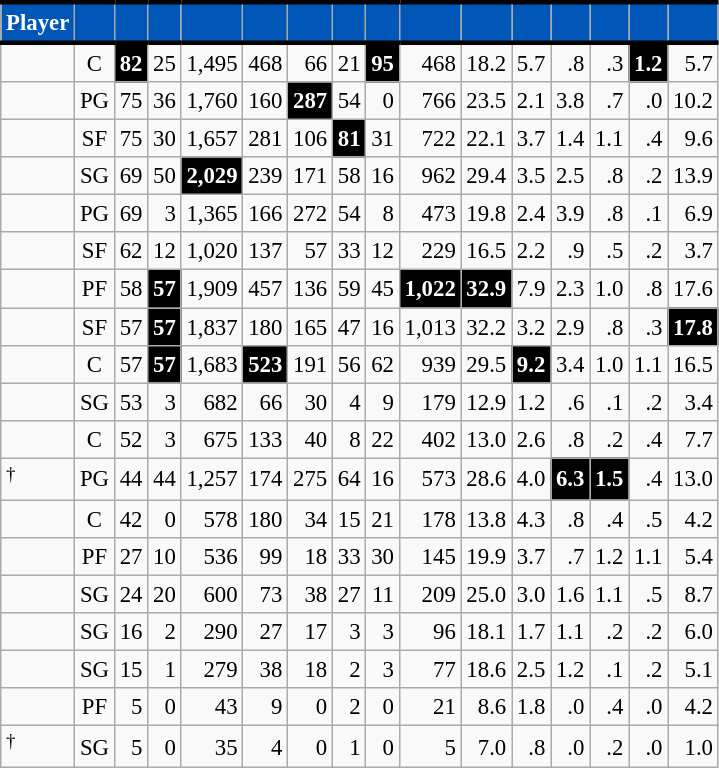<table class="wikitable sortable" style="font-size: 95%; text-align:right;">
<tr>
<th style="background:#0057B7; color:#FFFFFF; border-top:#010101 3px solid; border-bottom:#010101 3px solid;">Player</th>
<th style="background:#0057B7; color:#FFFFFF; border-top:#010101 3px solid; border-bottom:#010101 3px solid;"></th>
<th style="background:#0057B7; color:#FFFFFF; border-top:#010101 3px solid; border-bottom:#010101 3px solid;"></th>
<th style="background:#0057B7; color:#FFFFFF; border-top:#010101 3px solid; border-bottom:#010101 3px solid;"></th>
<th style="background:#0057B7; color:#FFFFFF; border-top:#010101 3px solid; border-bottom:#010101 3px solid;"></th>
<th style="background:#0057B7; color:#FFFFFF; border-top:#010101 3px solid; border-bottom:#010101 3px solid;"></th>
<th style="background:#0057B7; color:#FFFFFF; border-top:#010101 3px solid; border-bottom:#010101 3px solid;"></th>
<th style="background:#0057B7; color:#FFFFFF; border-top:#010101 3px solid; border-bottom:#010101 3px solid;"></th>
<th style="background:#0057B7; color:#FFFFFF; border-top:#010101 3px solid; border-bottom:#010101 3px solid;"></th>
<th style="background:#0057B7; color:#FFFFFF; border-top:#010101 3px solid; border-bottom:#010101 3px solid;"></th>
<th style="background:#0057B7; color:#FFFFFF; border-top:#010101 3px solid; border-bottom:#010101 3px solid;"></th>
<th style="background:#0057B7; color:#FFFFFF; border-top:#010101 3px solid; border-bottom:#010101 3px solid;"></th>
<th style="background:#0057B7; color:#FFFFFF; border-top:#010101 3px solid; border-bottom:#010101 3px solid;"></th>
<th style="background:#0057B7; color:#FFFFFF; border-top:#010101 3px solid; border-bottom:#010101 3px solid;"></th>
<th style="background:#0057B7; color:#FFFFFF; border-top:#010101 3px solid; border-bottom:#010101 3px solid;"></th>
<th style="background:#0057B7; color:#FFFFFF; border-top:#010101 3px solid; border-bottom:#010101 3px solid;"></th>
</tr>
<tr>
<td style="text-align:left;"></td>
<td style="text-align:center;">C</td>
<td style="background:#010101; color:#FFFFFF;"><strong>82</strong></td>
<td>25</td>
<td>1,495</td>
<td>468</td>
<td>66</td>
<td>21</td>
<td style="background:#010101; color:#FFFFFF;"><strong>95</strong></td>
<td>468</td>
<td>18.2</td>
<td>5.7</td>
<td>.8</td>
<td>.3</td>
<td style="background:#010101; color:#FFFFFF;"><strong>1.2</strong></td>
<td>5.7</td>
</tr>
<tr>
<td style="text-align:left;"></td>
<td style="text-align:center;">PG</td>
<td>75</td>
<td>36</td>
<td>1,760</td>
<td>160</td>
<td style="background:#010101; color:#FFFFFF;"><strong>287</strong></td>
<td>54</td>
<td>0</td>
<td>766</td>
<td>23.5</td>
<td>2.1</td>
<td>3.8</td>
<td>.7</td>
<td>.0</td>
<td>10.2</td>
</tr>
<tr>
<td style="text-align:left;"></td>
<td style="text-align:center;">SF</td>
<td>75</td>
<td>30</td>
<td>1,657</td>
<td>281</td>
<td>106</td>
<td style="background:#010101; color:#FFFFFF;"><strong>81</strong></td>
<td>31</td>
<td>722</td>
<td>22.1</td>
<td>3.7</td>
<td>1.4</td>
<td>1.1</td>
<td>.4</td>
<td>9.6</td>
</tr>
<tr>
<td style="text-align:left;"></td>
<td style="text-align:center;">SG</td>
<td>69</td>
<td>50</td>
<td style="background:#010101; color:#FFFFFF;"><strong>2,029</strong></td>
<td>239</td>
<td>171</td>
<td>58</td>
<td>16</td>
<td>962</td>
<td>29.4</td>
<td>3.5</td>
<td>2.5</td>
<td>.8</td>
<td>.2</td>
<td>13.9</td>
</tr>
<tr>
<td style="text-align:left;"></td>
<td style="text-align:center;">PG</td>
<td>69</td>
<td>3</td>
<td>1,365</td>
<td>166</td>
<td>272</td>
<td>54</td>
<td>8</td>
<td>473</td>
<td>19.8</td>
<td>2.4</td>
<td>3.9</td>
<td>.8</td>
<td>.1</td>
<td>6.9</td>
</tr>
<tr>
<td style="text-align:left;"></td>
<td style="text-align:center;">SF</td>
<td>62</td>
<td>12</td>
<td>1,020</td>
<td>137</td>
<td>57</td>
<td>33</td>
<td>12</td>
<td>229</td>
<td>16.5</td>
<td>2.2</td>
<td>.9</td>
<td>.5</td>
<td>.2</td>
<td>3.7</td>
</tr>
<tr>
<td style="text-align:left;"></td>
<td style="text-align:center;">PF</td>
<td>58</td>
<td style="background:#010101; color:#FFFFFF;"><strong>57</strong></td>
<td>1,909</td>
<td>457</td>
<td>136</td>
<td>59</td>
<td>45</td>
<td style="background:#010101; color:#FFFFFF;"><strong>1,022</strong></td>
<td style="background:#010101; color:#FFFFFF;"><strong>32.9</strong></td>
<td>7.9</td>
<td>2.3</td>
<td>1.0</td>
<td>.8</td>
<td>17.6</td>
</tr>
<tr>
<td style="text-align:left;"></td>
<td style="text-align:center;">SF</td>
<td>57</td>
<td style="background:#010101; color:#FFFFFF;"><strong>57</strong></td>
<td>1,837</td>
<td>180</td>
<td>165</td>
<td>47</td>
<td>16</td>
<td>1,013</td>
<td>32.2</td>
<td>3.2</td>
<td>2.9</td>
<td>.8</td>
<td>.3</td>
<td style="background:#010101; color:#FFFFFF;"><strong>17.8</strong></td>
</tr>
<tr>
<td style="text-align:left;"></td>
<td style="text-align:center;">C</td>
<td>57</td>
<td style="background:#010101; color:#FFFFFF;"><strong>57</strong></td>
<td>1,683</td>
<td style="background:#010101; color:#FFFFFF;"><strong>523</strong></td>
<td>191</td>
<td>56</td>
<td>62</td>
<td>939</td>
<td>29.5</td>
<td style="background:#010101; color:#FFFFFF;"><strong>9.2</strong></td>
<td>3.4</td>
<td>1.0</td>
<td>1.1</td>
<td>16.5</td>
</tr>
<tr>
<td style="text-align:left;"></td>
<td style="text-align:center;">SG</td>
<td>53</td>
<td>3</td>
<td>682</td>
<td>66</td>
<td>30</td>
<td>4</td>
<td>9</td>
<td>179</td>
<td>12.9</td>
<td>1.2</td>
<td>.6</td>
<td>.1</td>
<td>.2</td>
<td>3.4</td>
</tr>
<tr>
<td style="text-align:left;"></td>
<td style="text-align:center;">C</td>
<td>52</td>
<td>3</td>
<td>675</td>
<td>133</td>
<td>40</td>
<td>8</td>
<td>22</td>
<td>402</td>
<td>13.0</td>
<td>2.6</td>
<td>.8</td>
<td>.2</td>
<td>.4</td>
<td>7.7</td>
</tr>
<tr>
<td style="text-align:left;"><sup>†</sup></td>
<td style="text-align:center;">PG</td>
<td>44</td>
<td>44</td>
<td>1,257</td>
<td>174</td>
<td>275</td>
<td>64</td>
<td>16</td>
<td>573</td>
<td>28.6</td>
<td>4.0</td>
<td style="background:#010101; color:#FFFFFF;"><strong>6.3</strong></td>
<td style="background:#010101; color:#FFFFFF;"><strong>1.5</strong></td>
<td>.4</td>
<td>13.0</td>
</tr>
<tr>
<td style="text-align:left;"></td>
<td style="text-align:center;">C</td>
<td>42</td>
<td>0</td>
<td>578</td>
<td>180</td>
<td>34</td>
<td>15</td>
<td>21</td>
<td>178</td>
<td>13.8</td>
<td>4.3</td>
<td>.8</td>
<td>.4</td>
<td>.5</td>
<td>4.2</td>
</tr>
<tr>
<td style="text-align:left;"></td>
<td style="text-align:center;">PF</td>
<td>27</td>
<td>10</td>
<td>536</td>
<td>99</td>
<td>18</td>
<td>33</td>
<td>30</td>
<td>145</td>
<td>19.9</td>
<td>3.7</td>
<td>.7</td>
<td>1.2</td>
<td>1.1</td>
<td>5.4</td>
</tr>
<tr>
<td style="text-align:left;"></td>
<td style="text-align:center;">SG</td>
<td>24</td>
<td>20</td>
<td>600</td>
<td>73</td>
<td>38</td>
<td>27</td>
<td>11</td>
<td>209</td>
<td>25.0</td>
<td>3.0</td>
<td>1.6</td>
<td>1.1</td>
<td>.5</td>
<td>8.7</td>
</tr>
<tr>
<td style="text-align:left;"></td>
<td style="text-align:center;">SG</td>
<td>16</td>
<td>2</td>
<td>290</td>
<td>27</td>
<td>17</td>
<td>3</td>
<td>3</td>
<td>96</td>
<td>18.1</td>
<td>1.7</td>
<td>1.1</td>
<td>.2</td>
<td>.2</td>
<td>6.0</td>
</tr>
<tr>
<td style="text-align:left;"></td>
<td style="text-align:center;">SG</td>
<td>15</td>
<td>1</td>
<td>279</td>
<td>38</td>
<td>18</td>
<td>2</td>
<td>3</td>
<td>77</td>
<td>18.6</td>
<td>2.5</td>
<td>1.2</td>
<td>.1</td>
<td>.2</td>
<td>5.1</td>
</tr>
<tr>
<td style="text-align:left;"></td>
<td style="text-align:center;">PF</td>
<td>5</td>
<td>0</td>
<td>43</td>
<td>9</td>
<td>0</td>
<td>2</td>
<td>0</td>
<td>21</td>
<td>8.6</td>
<td>1.8</td>
<td>.0</td>
<td>.4</td>
<td>.0</td>
<td>4.2</td>
</tr>
<tr>
<td style="text-align:left;"><sup>†</sup></td>
<td style="text-align:center;">SG</td>
<td>5</td>
<td>0</td>
<td>35</td>
<td>4</td>
<td>0</td>
<td>1</td>
<td>0</td>
<td>5</td>
<td>7.0</td>
<td>.8</td>
<td>.0</td>
<td>.2</td>
<td>.0</td>
<td>1.0</td>
</tr>
</table>
